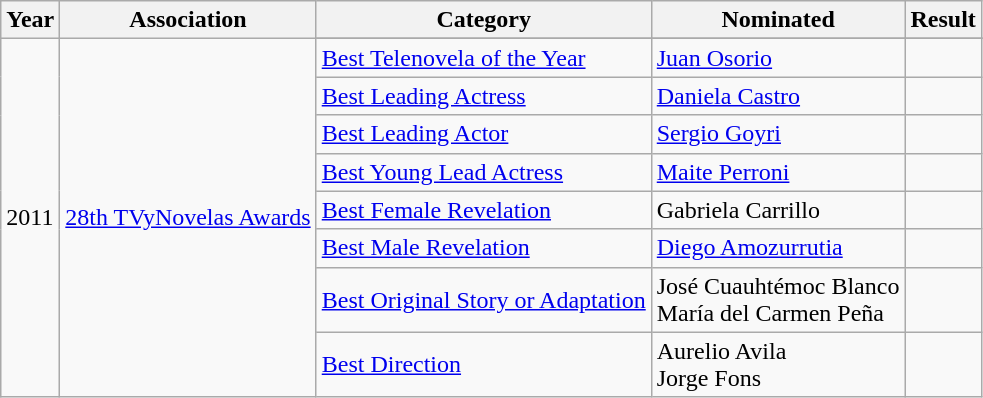<table class="wikitable sortable">
<tr>
<th>Year</th>
<th>Association</th>
<th>Category</th>
<th>Nominated</th>
<th>Result</th>
</tr>
<tr>
<td rowspan="11">2011</td>
<td rowspan="11"><a href='#'>28th TVyNovelas Awards</a></td>
</tr>
<tr>
<td><a href='#'>Best Telenovela of the Year</a></td>
<td><a href='#'>Juan Osorio</a></td>
<td></td>
</tr>
<tr>
<td><a href='#'>Best Leading Actress</a></td>
<td><a href='#'>Daniela Castro</a></td>
<td></td>
</tr>
<tr>
<td><a href='#'>Best Leading Actor</a></td>
<td><a href='#'>Sergio Goyri</a></td>
<td></td>
</tr>
<tr>
<td><a href='#'>Best Young Lead Actress</a></td>
<td><a href='#'>Maite Perroni</a></td>
<td></td>
</tr>
<tr>
<td><a href='#'>Best Female Revelation</a></td>
<td>Gabriela Carrillo</td>
<td></td>
</tr>
<tr>
<td><a href='#'>Best Male Revelation</a></td>
<td><a href='#'>Diego Amozurrutia</a></td>
<td></td>
</tr>
<tr>
<td><a href='#'>Best Original Story or Adaptation</a></td>
<td>José Cuauhtémoc Blanco<br>María del Carmen Peña</td>
<td></td>
</tr>
<tr>
<td><a href='#'>Best Direction</a></td>
<td>Aurelio Avila<br>Jorge Fons</td>
<td></td>
</tr>
</table>
